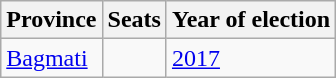<table class="wikitable">
<tr>
<th>Province</th>
<th>Seats</th>
<th>Year of election</th>
</tr>
<tr>
<td><a href='#'>Bagmati</a></td>
<td></td>
<td><a href='#'>2017</a></td>
</tr>
</table>
